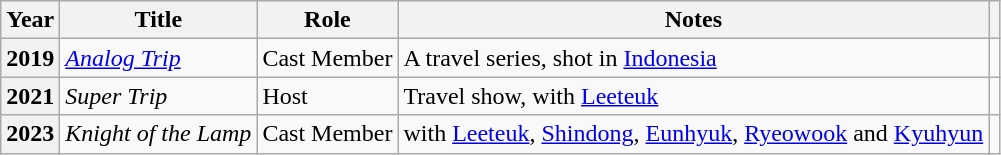<table class="wikitable  plainrowheaders">
<tr>
<th scope="col">Year</th>
<th scope="col">Title</th>
<th scope="col">Role</th>
<th scope="col">Notes</th>
<th scope="col" class="unsortable"></th>
</tr>
<tr>
<th scope="row">2019</th>
<td><em><a href='#'>Analog Trip</a></em></td>
<td>Cast Member</td>
<td>A travel series, shot in <a href='#'>Indonesia</a></td>
<td></td>
</tr>
<tr>
<th scope="row">2021</th>
<td><em>Super Trip</em></td>
<td>Host</td>
<td>Travel show, with <a href='#'>Leeteuk</a></td>
<td></td>
</tr>
<tr>
<th scope="row">2023</th>
<td><em>Knight of the Lamp</em></td>
<td>Cast Member</td>
<td>with <a href='#'>Leeteuk</a>, <a href='#'>Shindong</a>, <a href='#'>Eunhyuk</a>, <a href='#'>Ryeowook</a> and <a href='#'>Kyuhyun</a></td>
<td></td>
</tr>
</table>
